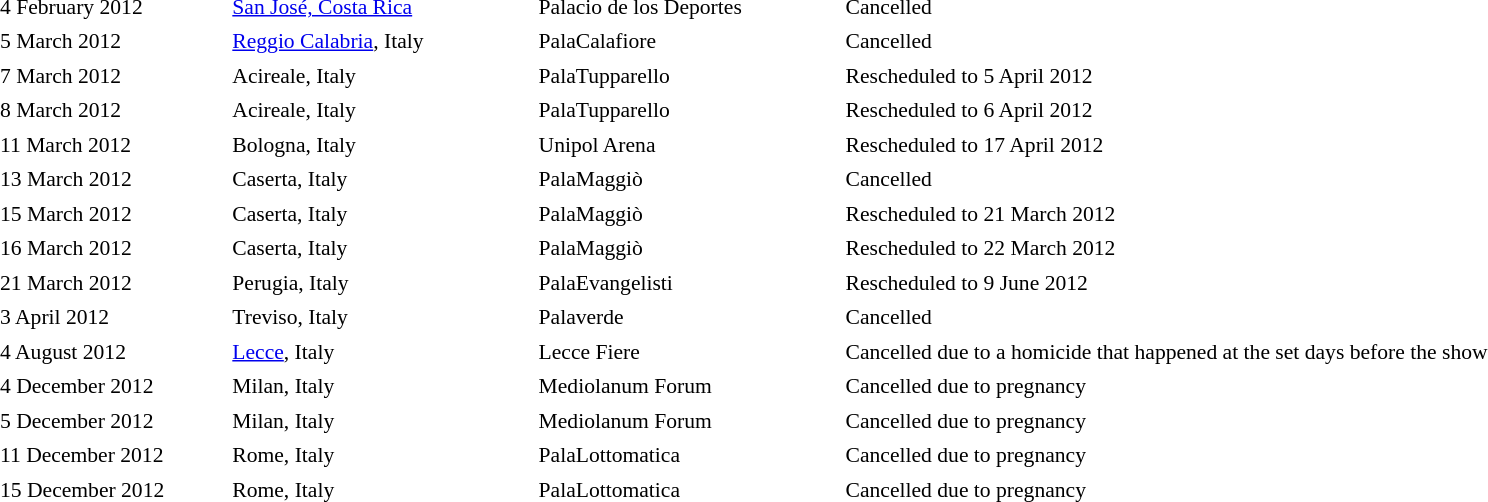<table cellpadding="2" style="border:0 solid darkgrey; font-size:90%">
<tr>
<th style="width:150px;"></th>
<th style="width:200px;"></th>
<th style="width:200px;"></th>
<th style="width:700px;"></th>
</tr>
<tr border="0">
</tr>
<tr>
<td>4 February 2012</td>
<td><a href='#'>San José, Costa Rica</a></td>
<td>Palacio de los Deportes</td>
<td>Cancelled</td>
</tr>
<tr>
<td>5 March 2012</td>
<td><a href='#'>Reggio Calabria</a>, Italy</td>
<td>PalaCalafiore</td>
<td>Cancelled</td>
</tr>
<tr>
<td>7 March 2012</td>
<td>Acireale, Italy</td>
<td>PalaTupparello</td>
<td>Rescheduled to 5 April 2012</td>
</tr>
<tr>
<td>8 March 2012</td>
<td>Acireale, Italy</td>
<td>PalaTupparello</td>
<td>Rescheduled to 6 April 2012</td>
</tr>
<tr>
<td>11 March 2012</td>
<td>Bologna, Italy</td>
<td>Unipol Arena</td>
<td>Rescheduled to 17 April 2012</td>
</tr>
<tr>
<td>13 March 2012</td>
<td>Caserta, Italy</td>
<td>PalaMaggiò</td>
<td>Cancelled</td>
</tr>
<tr>
<td>15 March 2012</td>
<td>Caserta, Italy</td>
<td>PalaMaggiò</td>
<td>Rescheduled to 21 March 2012</td>
</tr>
<tr>
<td>16 March 2012</td>
<td>Caserta, Italy</td>
<td>PalaMaggiò</td>
<td>Rescheduled to 22 March 2012</td>
</tr>
<tr>
<td>21 March 2012</td>
<td>Perugia, Italy</td>
<td>PalaEvangelisti</td>
<td>Rescheduled to 9 June 2012</td>
</tr>
<tr>
<td>3 April 2012</td>
<td>Treviso, Italy</td>
<td>Palaverde</td>
<td>Cancelled</td>
</tr>
<tr>
<td>4 August 2012</td>
<td><a href='#'>Lecce</a>, Italy</td>
<td>Lecce Fiere</td>
<td>Cancelled due to a homicide that happened at the set days before the show</td>
</tr>
<tr>
<td>4 December 2012</td>
<td>Milan, Italy</td>
<td>Mediolanum Forum</td>
<td>Cancelled due to pregnancy</td>
</tr>
<tr>
<td>5 December 2012</td>
<td>Milan, Italy</td>
<td>Mediolanum Forum</td>
<td>Cancelled due to pregnancy</td>
</tr>
<tr>
<td>11 December 2012</td>
<td>Rome, Italy</td>
<td>PalaLottomatica</td>
<td>Cancelled due to pregnancy</td>
</tr>
<tr>
<td>15 December 2012</td>
<td>Rome, Italy</td>
<td>PalaLottomatica</td>
<td>Cancelled due to pregnancy</td>
</tr>
<tr>
</tr>
</table>
